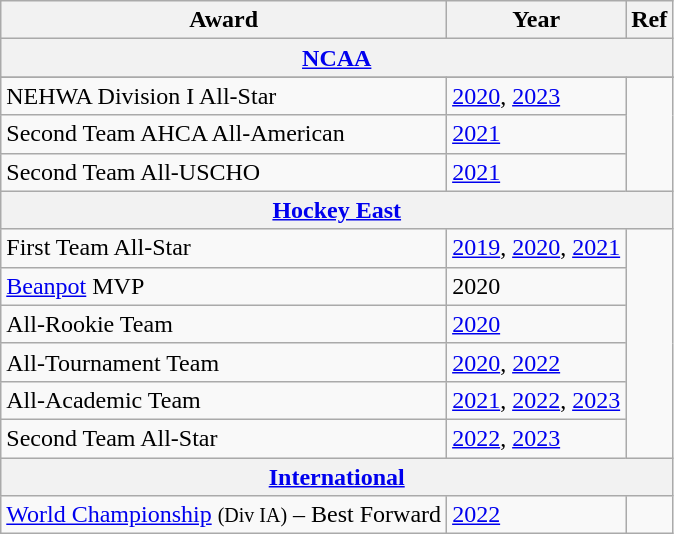<table class="wikitable">
<tr>
<th>Award</th>
<th>Year</th>
<th>Ref</th>
</tr>
<tr>
<th colspan="3"><a href='#'>NCAA</a></th>
</tr>
<tr>
</tr>
<tr>
<td>NEHWA Division I All-Star</td>
<td><a href='#'>2020</a>, <a href='#'>2023</a></td>
<td rowspan="3"></td>
</tr>
<tr>
<td>Second Team AHCA All-American</td>
<td><a href='#'>2021</a></td>
</tr>
<tr>
<td>Second Team All-USCHO</td>
<td><a href='#'>2021</a></td>
</tr>
<tr>
<th colspan="3"><a href='#'>Hockey East</a></th>
</tr>
<tr>
<td>First Team All-Star</td>
<td><a href='#'>2019</a>, <a href='#'>2020</a>, <a href='#'>2021</a></td>
<td rowspan="6"></td>
</tr>
<tr>
<td><a href='#'>Beanpot</a> MVP</td>
<td>2020</td>
</tr>
<tr>
<td>All-Rookie Team</td>
<td><a href='#'>2020</a></td>
</tr>
<tr>
<td>All-Tournament Team</td>
<td><a href='#'>2020</a>, <a href='#'>2022</a></td>
</tr>
<tr>
<td>All-Academic Team</td>
<td><a href='#'>2021</a>, <a href='#'>2022</a>, <a href='#'>2023</a></td>
</tr>
<tr>
<td>Second Team All-Star</td>
<td><a href='#'>2022</a>, <a href='#'>2023</a></td>
</tr>
<tr>
<th colspan="3"><a href='#'>International</a></th>
</tr>
<tr>
<td><a href='#'>World Championship</a> <small>(Div IA)</small> – Best Forward</td>
<td><a href='#'>2022</a></td>
<td></td>
</tr>
</table>
